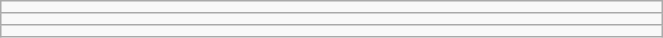<table class="wikitable" style=" text-align:center; font-size:110%;" width="35%">
<tr>
<td></td>
</tr>
<tr>
<td></td>
</tr>
<tr>
<td></td>
</tr>
</table>
